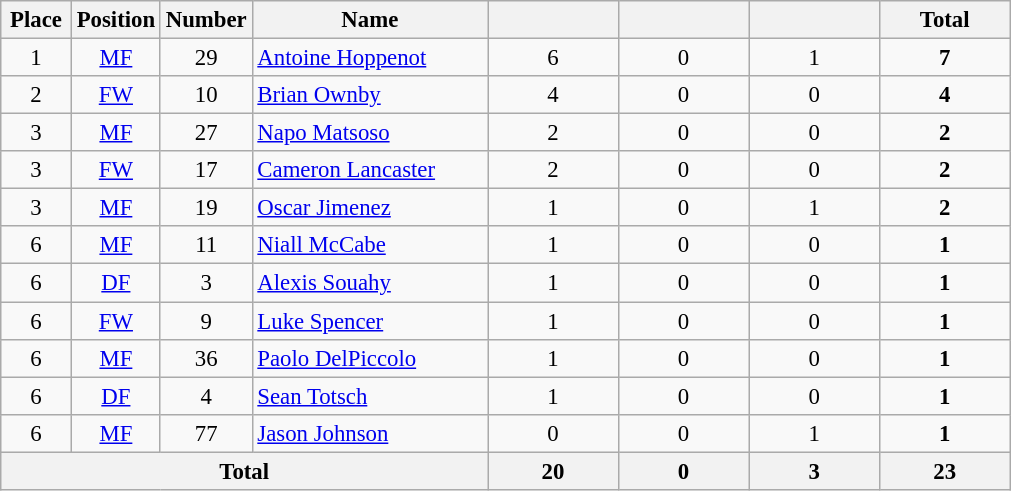<table class="wikitable sortable" style="font-size: 95%; text-align: center;">
<tr>
<th width=40>Place</th>
<th width=40>Position</th>
<th width=40>Number</th>
<th width=150>Name</th>
<th width=80></th>
<th width=80></th>
<th width=80></th>
<th width=80><strong>Total</strong></th>
</tr>
<tr>
<td>1</td>
<td><a href='#'>MF</a></td>
<td>29</td>
<td align="left"> <a href='#'>Antoine Hoppenot</a></td>
<td>6</td>
<td>0</td>
<td>1</td>
<td><strong>7</strong></td>
</tr>
<tr>
<td>2</td>
<td><a href='#'>FW</a></td>
<td>10</td>
<td align=left> <a href='#'>Brian Ownby</a></td>
<td>4</td>
<td>0</td>
<td>0</td>
<td><strong>4</strong></td>
</tr>
<tr>
<td>3</td>
<td><a href='#'>MF</a></td>
<td>27</td>
<td align="left"> <a href='#'>Napo Matsoso</a></td>
<td>2</td>
<td>0</td>
<td>0</td>
<td><strong>2</strong></td>
</tr>
<tr>
<td>3</td>
<td><a href='#'>FW</a></td>
<td>17</td>
<td align="left"> <a href='#'>Cameron Lancaster</a></td>
<td>2</td>
<td>0</td>
<td>0</td>
<td><strong>2</strong></td>
</tr>
<tr>
<td>3</td>
<td><a href='#'>MF</a></td>
<td>19</td>
<td align="left"> <a href='#'>Oscar Jimenez</a></td>
<td>1</td>
<td>0</td>
<td>1</td>
<td><strong>2</strong></td>
</tr>
<tr>
<td>6</td>
<td><a href='#'>MF</a></td>
<td>11</td>
<td align="left"> <a href='#'>Niall McCabe</a></td>
<td>1</td>
<td>0</td>
<td>0</td>
<td><strong>1</strong></td>
</tr>
<tr>
<td>6</td>
<td><a href='#'>DF</a></td>
<td>3</td>
<td align="left"> <a href='#'>Alexis Souahy</a></td>
<td>1</td>
<td>0</td>
<td>0</td>
<td><strong>1</strong></td>
</tr>
<tr>
<td>6</td>
<td><a href='#'>FW</a></td>
<td>9</td>
<td align="left"> <a href='#'>Luke Spencer</a></td>
<td>1</td>
<td>0</td>
<td>0</td>
<td><strong>1</strong></td>
</tr>
<tr>
<td>6</td>
<td><a href='#'>MF</a></td>
<td>36</td>
<td align=left> <a href='#'>Paolo DelPiccolo</a></td>
<td>1</td>
<td>0</td>
<td>0</td>
<td><strong>1</strong></td>
</tr>
<tr>
<td>6</td>
<td><a href='#'>DF</a></td>
<td>4</td>
<td align=left> <a href='#'>Sean Totsch</a></td>
<td>1</td>
<td>0</td>
<td>0</td>
<td><strong>1</strong></td>
</tr>
<tr>
<td>6</td>
<td><a href='#'>MF</a></td>
<td>77</td>
<td align=left> <a href='#'>Jason Johnson</a></td>
<td>0</td>
<td>0</td>
<td>1</td>
<td><strong>1</strong></td>
</tr>
<tr>
<th colspan="4">Total</th>
<th>20</th>
<th>0</th>
<th>3</th>
<th>23</th>
</tr>
</table>
